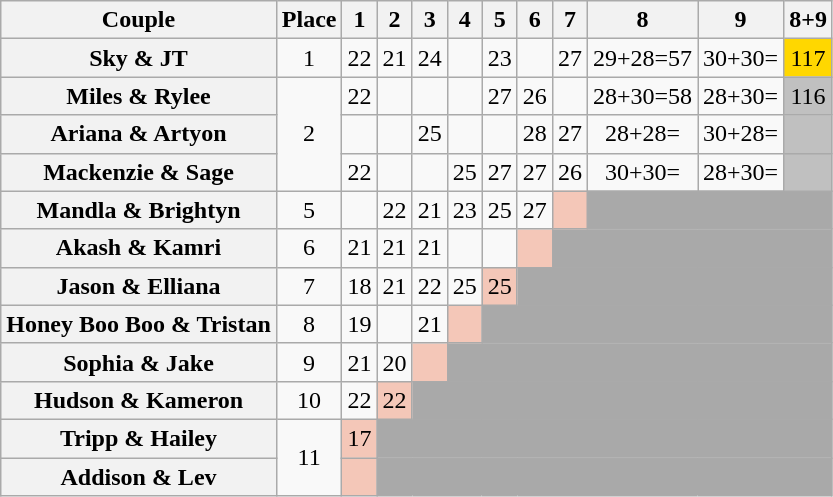<table class="wikitable sortable" style="text-align:center;">
<tr>
<th scope="col">Couple</th>
<th scope="col">Place</th>
<th scope="col">1</th>
<th scope="col">2</th>
<th scope="col">3</th>
<th scope="col">4</th>
<th scope="col">5</th>
<th scope="col">6</th>
<th scope="col">7</th>
<th scope="col">8</th>
<th scope="col">9</th>
<th scope="col">8+9</th>
</tr>
<tr>
<th scope="row">Sky & JT</th>
<td>1</td>
<td>22</td>
<td>21</td>
<td>24</td>
<td></td>
<td>23</td>
<td></td>
<td>27</td>
<td>29+28=57</td>
<td> 30+30=</td>
<td style="background:gold;">117</td>
</tr>
<tr>
<th scope="row">Miles & Rylee</th>
<td rowspan=3>2</td>
<td>22</td>
<td></td>
<td></td>
<td></td>
<td>27</td>
<td>26</td>
<td></td>
<td>28+30=58</td>
<td>28+30=</td>
<td style="background:silver">116</td>
</tr>
<tr>
<th scope="row">Ariana & Artyon</th>
<td></td>
<td></td>
<td>25</td>
<td></td>
<td></td>
<td>28</td>
<td>27</td>
<td>28+28=</td>
<td>30+28=</td>
<td style="background:silver"></td>
</tr>
<tr>
<th scope="row">Mackenzie & Sage</th>
<td>22</td>
<td></td>
<td></td>
<td>25</td>
<td>27</td>
<td>27</td>
<td>26</td>
<td> 30+30=</td>
<td>28+30=</td>
<td style="background:silver"></td>
</tr>
<tr>
<th scope="row">Mandla & Brightyn</th>
<td>5</td>
<td></td>
<td>22</td>
<td>21</td>
<td>23</td>
<td>25</td>
<td>27</td>
<td bgcolor=f4c7b8></td>
<td colspan=3 style="background:darkgrey"></td>
</tr>
<tr>
<th scope="row">Akash & Kamri</th>
<td>6</td>
<td>21</td>
<td>21</td>
<td>21</td>
<td></td>
<td></td>
<td bgcolor=f4c7b8></td>
<td colspan=4 style="background:darkgrey"></td>
</tr>
<tr>
<th scope="row">Jason & Elliana</th>
<td>7</td>
<td>18</td>
<td>21</td>
<td>22</td>
<td>25</td>
<td bgcolor=f4c7b8>25</td>
<td colspan=5 style="background:darkgrey"></td>
</tr>
<tr>
<th scope="row">Honey Boo Boo & Tristan</th>
<td>8</td>
<td>19</td>
<td></td>
<td>21</td>
<td bgcolor=f4c7b8></td>
<td colspan=6 style="background:darkgrey"></td>
</tr>
<tr>
<th scope="row">Sophia & Jake</th>
<td>9</td>
<td>21</td>
<td>20</td>
<td bgcolor=f4c7b8></td>
<td colspan=7 style="background:darkgrey"></td>
</tr>
<tr>
<th scope="row">Hudson & Kameron</th>
<td>10</td>
<td>22</td>
<td bgcolor=f4c7b8>22</td>
<td colspan=8 style="background:darkgrey"></td>
</tr>
<tr>
<th scope="row">Tripp & Hailey</th>
<td rowspan=2>11</td>
<td bgcolor=f4c7b8>17</td>
<td colspan=9 style="background:darkgrey"></td>
</tr>
<tr>
<th scope="row">Addison & Lev</th>
<td bgcolor=f4c7b8></td>
<td colspan=9 style="background:darkgrey"></td>
</tr>
</table>
